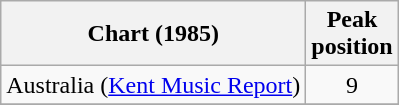<table class="wikitable">
<tr>
<th>Chart (1985)</th>
<th>Peak<br>position</th>
</tr>
<tr>
<td>Australia (<a href='#'>Kent Music Report</a>)</td>
<td align="center">9</td>
</tr>
<tr>
</tr>
</table>
